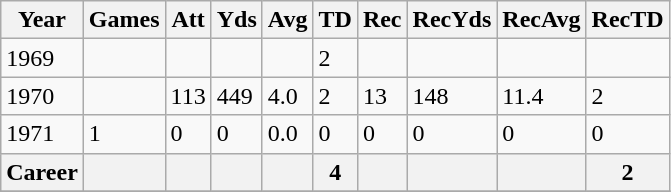<table class="wikitable">
<tr>
<th>Year</th>
<th>Games</th>
<th>Att</th>
<th>Yds</th>
<th>Avg</th>
<th>TD</th>
<th>Rec</th>
<th>RecYds</th>
<th>RecAvg</th>
<th>RecTD</th>
</tr>
<tr>
<td>1969</td>
<td></td>
<td></td>
<td></td>
<td></td>
<td>2</td>
<td></td>
<td></td>
<td></td>
<td></td>
</tr>
<tr>
<td>1970</td>
<td></td>
<td>113</td>
<td>449</td>
<td>4.0</td>
<td>2</td>
<td>13</td>
<td>148</td>
<td>11.4</td>
<td>2</td>
</tr>
<tr>
<td>1971</td>
<td>1</td>
<td>0</td>
<td>0</td>
<td>0.0</td>
<td>0</td>
<td>0</td>
<td>0</td>
<td>0</td>
<td>0</td>
</tr>
<tr>
<th>Career</th>
<th></th>
<th></th>
<th></th>
<th></th>
<th>4</th>
<th></th>
<th></th>
<th></th>
<th>2</th>
</tr>
<tr>
</tr>
</table>
